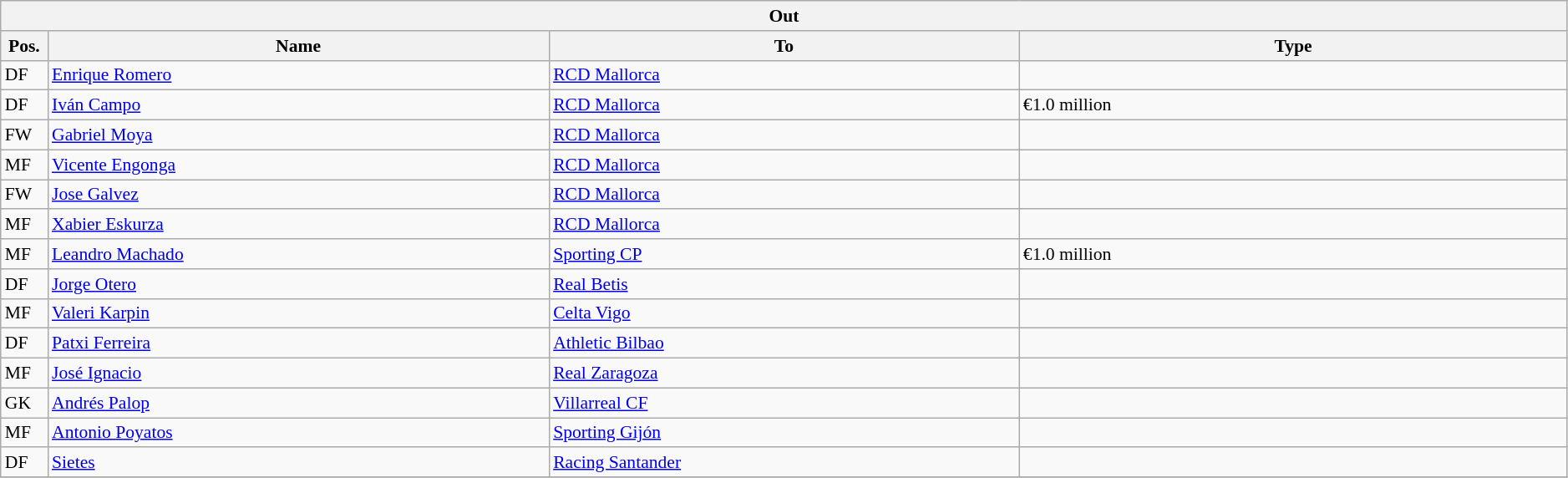<table class="wikitable" style="font-size:90%;width:99%;">
<tr>
<th colspan="4">Out</th>
</tr>
<tr>
<th width=3%>Pos.</th>
<th width=32%>Name</th>
<th width=30%>To</th>
<th width=35%>Type</th>
</tr>
<tr>
<td>DF</td>
<td><a href='#'>Enrique Romero</a></td>
<td><a href='#'>RCD Mallorca</a></td>
<td></td>
</tr>
<tr>
<td>DF</td>
<td><a href='#'>Iván Campo</a></td>
<td><a href='#'>RCD Mallorca</a></td>
<td>€1.0 million</td>
</tr>
<tr>
<td>FW</td>
<td><a href='#'>Gabriel Moya</a></td>
<td><a href='#'>RCD Mallorca</a></td>
<td></td>
</tr>
<tr>
<td>MF</td>
<td><a href='#'>Vicente Engonga</a></td>
<td><a href='#'>RCD Mallorca</a></td>
<td></td>
</tr>
<tr>
<td>FW</td>
<td><a href='#'>Jose Galvez</a></td>
<td><a href='#'>RCD Mallorca</a></td>
<td></td>
</tr>
<tr>
<td>MF</td>
<td><a href='#'>Xabier Eskurza</a></td>
<td><a href='#'>RCD Mallorca</a></td>
<td></td>
</tr>
<tr>
<td>MF</td>
<td><a href='#'>Leandro Machado</a></td>
<td><a href='#'>Sporting CP</a></td>
<td>€1.0 million</td>
</tr>
<tr>
<td>DF</td>
<td><a href='#'>Jorge Otero</a></td>
<td><a href='#'>Real Betis</a></td>
<td></td>
</tr>
<tr>
<td>MF</td>
<td><a href='#'>Valeri Karpin</a></td>
<td><a href='#'>Celta Vigo</a></td>
<td></td>
</tr>
<tr>
<td>DF</td>
<td><a href='#'>Patxi Ferreira</a></td>
<td><a href='#'>Athletic Bilbao</a></td>
<td></td>
</tr>
<tr>
<td>MF</td>
<td><a href='#'>José Ignacio</a></td>
<td><a href='#'>Real Zaragoza</a></td>
<td></td>
</tr>
<tr>
<td>GK</td>
<td><a href='#'>Andrés Palop</a></td>
<td><a href='#'>Villarreal CF</a></td>
<td></td>
</tr>
<tr>
<td>MF</td>
<td><a href='#'>Antonio Poyatos</a></td>
<td><a href='#'>Sporting Gijón</a></td>
<td></td>
</tr>
<tr>
<td>DF</td>
<td><a href='#'>Sietes</a></td>
<td><a href='#'>Racing Santander</a></td>
<td></td>
</tr>
<tr>
</tr>
</table>
